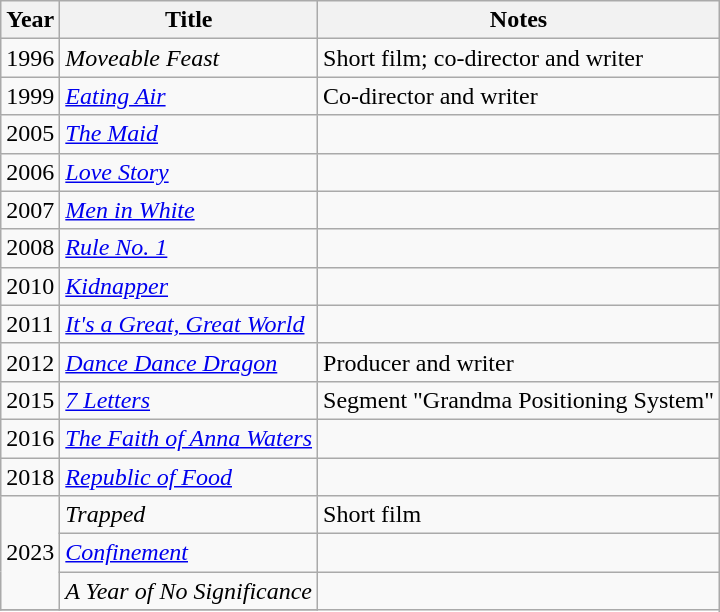<table class="wikitable sortable">
<tr>
<th>Year</th>
<th>Title</th>
<th class="unsortable">Notes</th>
</tr>
<tr>
<td>1996</td>
<td><em>Moveable Feast</em></td>
<td>Short film; co-director and writer</td>
</tr>
<tr>
<td>1999</td>
<td><em><a href='#'>Eating Air</a></em></td>
<td>Co-director and writer</td>
</tr>
<tr>
<td>2005</td>
<td><em><a href='#'>The Maid</a></em></td>
<td></td>
</tr>
<tr>
<td>2006</td>
<td><em><a href='#'>Love Story</a></em></td>
<td></td>
</tr>
<tr>
<td>2007</td>
<td><em><a href='#'>Men in White</a></em></td>
<td></td>
</tr>
<tr>
<td>2008</td>
<td><em><a href='#'>Rule No. 1</a></em></td>
<td></td>
</tr>
<tr>
<td>2010</td>
<td><em><a href='#'>Kidnapper</a></em></td>
<td></td>
</tr>
<tr>
<td>2011</td>
<td><em><a href='#'>It's a Great, Great World</a></em></td>
<td></td>
</tr>
<tr>
<td>2012</td>
<td><em><a href='#'>Dance Dance Dragon</a></em></td>
<td>Producer and writer</td>
</tr>
<tr>
<td>2015</td>
<td><em><a href='#'>7 Letters</a></em></td>
<td>Segment "Grandma Positioning System"</td>
</tr>
<tr>
<td>2016</td>
<td><em><a href='#'>The Faith of Anna Waters</a></em></td>
<td></td>
</tr>
<tr>
<td>2018</td>
<td><em><a href='#'>Republic of Food</a></em></td>
<td></td>
</tr>
<tr>
<td rowspan=3>2023</td>
<td><em>Trapped</em></td>
<td>Short film</td>
</tr>
<tr>
<td><em><a href='#'>Confinement</a></em></td>
<td></td>
</tr>
<tr>
<td><em>A Year of No Significance</em></td>
</tr>
<tr>
</tr>
</table>
